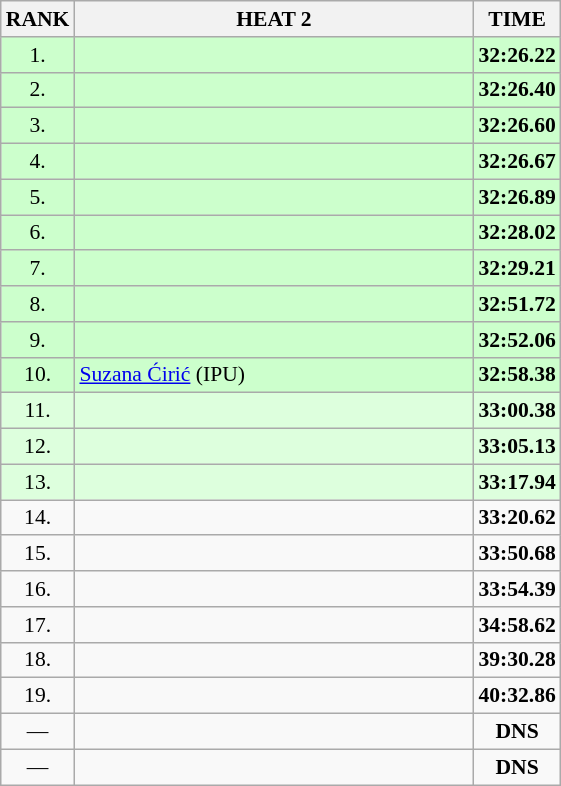<table class="wikitable" style="border-collapse: collapse; font-size: 90%;">
<tr>
<th>RANK</th>
<th align="left" style="width: 18em">HEAT 2</th>
<th>TIME</th>
</tr>
<tr style="background:#ccffcc;">
<td align="center">1.</td>
<td></td>
<td align="center"><strong>32:26.22</strong></td>
</tr>
<tr style="background:#ccffcc;">
<td align="center">2.</td>
<td></td>
<td align="center"><strong>32:26.40</strong></td>
</tr>
<tr style="background:#ccffcc;">
<td align="center">3.</td>
<td></td>
<td align="center"><strong>32:26.60</strong></td>
</tr>
<tr style="background:#ccffcc;">
<td align="center">4.</td>
<td></td>
<td align="center"><strong>32:26.67</strong></td>
</tr>
<tr style="background:#ccffcc;">
<td align="center">5.</td>
<td></td>
<td align="center"><strong>32:26.89</strong></td>
</tr>
<tr style="background:#ccffcc;">
<td align="center">6.</td>
<td></td>
<td align="center"><strong>32:28.02</strong></td>
</tr>
<tr style="background:#ccffcc;">
<td align="center">7.</td>
<td></td>
<td align="center"><strong>32:29.21</strong></td>
</tr>
<tr style="background:#ccffcc;">
<td align="center">8.</td>
<td></td>
<td align="center"><strong>32:51.72</strong></td>
</tr>
<tr style="background:#ccffcc;">
<td align="center">9.</td>
<td></td>
<td align="center"><strong>32:52.06</strong></td>
</tr>
<tr style="background:#ccffcc;">
<td align="center">10.</td>
<td><a href='#'>Suzana Ćirić</a> (<span>IPU</span>)</td>
<td align="center"><strong>32:58.38</strong></td>
</tr>
<tr style="background:#ddffdd;">
<td align="center">11.</td>
<td></td>
<td align="center"><strong>33:00.38</strong></td>
</tr>
<tr style="background:#ddffdd;">
<td align="center">12.</td>
<td></td>
<td align="center"><strong>33:05.13</strong></td>
</tr>
<tr style="background:#ddffdd;">
<td align="center">13.</td>
<td></td>
<td align="center"><strong>33:17.94</strong></td>
</tr>
<tr>
<td align="center">14.</td>
<td></td>
<td align="center"><strong>33:20.62</strong></td>
</tr>
<tr>
<td align="center">15.</td>
<td></td>
<td align="center"><strong>33:50.68</strong></td>
</tr>
<tr>
<td align="center">16.</td>
<td></td>
<td align="center"><strong>33:54.39</strong></td>
</tr>
<tr>
<td align="center">17.</td>
<td></td>
<td align="center"><strong>34:58.62</strong></td>
</tr>
<tr>
<td align="center">18.</td>
<td></td>
<td align="center"><strong>39:30.28</strong></td>
</tr>
<tr>
<td align="center">19.</td>
<td></td>
<td align="center"><strong>40:32.86</strong></td>
</tr>
<tr>
<td align="center">—</td>
<td></td>
<td align="center"><strong>DNS</strong></td>
</tr>
<tr>
<td align="center">—</td>
<td></td>
<td align="center"><strong>DNS</strong></td>
</tr>
</table>
